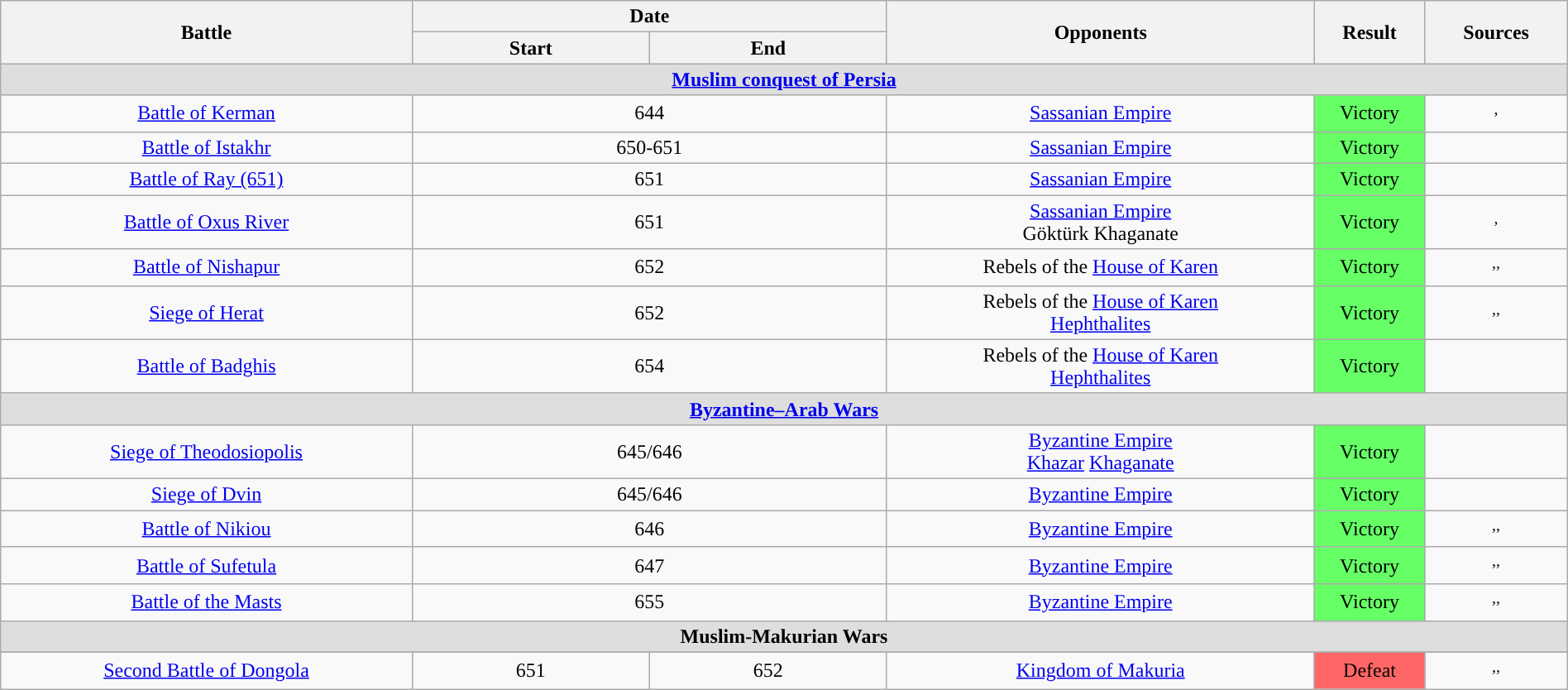<table class="wikitable" width=100%>
<tr>
<th rowspan="2" width=26%>Battle</th>
<th colspan="2" width=30%>Date</th>
<th rowspan="2" width=27%>Opponents</th>
<th rowspan="2" width=7%>Result</th>
<th rowspan="2" width=9%>Sources</th>
</tr>
<tr>
<th width=15%>Start</th>
<th width=15%>End</th>
</tr>
<tr>
<td colspan="6" align="center" bgcolor="#DEDEDE"><strong><a href='#'>Muslim conquest of Persia</a></strong></td>
</tr>
<tr>
<td align="center"><a href='#'>Battle of Kerman</a></td>
<td colspan="2" align="center">644</td>
<td align="center"> <a href='#'>Sassanian Empire</a></td>
<td align="center" style="background:#66FF66">Victory</td>
<td align="center"><sup>,</sup></td>
</tr>
<tr>
<td align="center"><a href='#'>Battle of Istakhr</a></td>
<td colspan="2" align="center">650-651</td>
<td align="center"> <a href='#'>Sassanian Empire</a></td>
<td align="center" style="background:#66FF66">Victory</td>
<td align="center"></td>
</tr>
<tr>
<td align="center"><a href='#'>Battle of Ray (651)</a></td>
<td colspan="2" align="center">651</td>
<td align="center"> <a href='#'>Sassanian Empire</a></td>
<td align="center" style="background:#66FF66">Victory</td>
<td align="center"></td>
</tr>
<tr>
<td align="center"><a href='#'>Battle of Oxus River</a></td>
<td colspan="2" align="center">651</td>
<td align="center"><a href='#'>Sassanian Empire</a> <br> Göktürk Khaganate</td>
<td align="center" style="background:#66FF66">Victory</td>
<td align="center"><sup>,</sup></td>
</tr>
<tr>
<td align="center"><a href='#'>Battle of Nishapur</a></td>
<td colspan="2" align="center">652</td>
<td align="center">Rebels of the <a href='#'>House of Karen</a></td>
<td align="center" style="background:#66FF66">Victory</td>
<td align="center"><sup>,</sup><sup>,</sup></td>
</tr>
<tr>
<td align="center"><a href='#'>Siege of Herat</a></td>
<td colspan="2" align="center">652</td>
<td align="center">Rebels of the <a href='#'>House of Karen</a><br> <a href='#'>Hephthalites</a></td>
<td align="center" style="background:#66FF66">Victory</td>
<td align="center"><sup>,</sup><sup>,</sup></td>
</tr>
<tr>
<td align="center"><a href='#'>Battle of Badghis</a></td>
<td colspan="2" align="center">654</td>
<td align="center">Rebels of the <a href='#'>House of Karen</a><br> <a href='#'>Hephthalites</a></td>
<td align="center" style="background:#66FF66">Victory</td>
<td align="center"></td>
</tr>
<tr>
<td colspan="6" align="center" bgcolor="#DEDEDE"><strong><a href='#'>Byzantine–Arab Wars</a></strong></td>
</tr>
<tr>
<td align="center"><a href='#'>Siege of Theodosiopolis</a></td>
<td colspan="2" align="center">645/646</td>
<td align="center"> <a href='#'>Byzantine Empire</a><br><a href='#'>Khazar</a> <a href='#'>Khaganate</a></td>
<td align="center" style="background:#66FF66">Victory</td>
<td align="center"></td>
</tr>
<tr>
<td align="center"><a href='#'>Siege of Dvin</a></td>
<td colspan="2" align="center">645/646</td>
<td align="center"> <a href='#'>Byzantine Empire</a></td>
<td align="center" style="background:#66FF66">Victory</td>
<td align="center"></td>
</tr>
<tr>
<td align="center"><a href='#'>Battle of Nikiou</a></td>
<td colspan="2" align="center">646</td>
<td align="center"> <a href='#'>Byzantine Empire</a></td>
<td align="center" style="background:#66FF66">Victory</td>
<td align="center"><sup>,</sup><sup>,</sup></td>
</tr>
<tr>
<td align="center"><a href='#'>Battle of Sufetula</a></td>
<td colspan="2" align="center">647</td>
<td align="center"> <a href='#'>Byzantine Empire</a></td>
<td align="center" style="background:#66FF66">Victory</td>
<td align="center"><sup>,</sup><sup>,</sup></td>
</tr>
<tr>
<td align="center"><a href='#'>Battle of the Masts</a></td>
<td colspan="2" align="center">655</td>
<td align="center"> <a href='#'>Byzantine Empire</a></td>
<td align="center" style="background:#66FF66">Victory</td>
<td align="center"><sup>,</sup><sup>,</sup></td>
</tr>
<tr>
<td colspan="6" align="center" bgcolor="#DEDEDE"><strong>Muslim-Makurian Wars</strong></td>
</tr>
<tr>
</tr>
<tr>
<td align="center"><a href='#'>Second Battle of Dongola</a></td>
<td align="center">651</td>
<td align="center">652</td>
<td align="center"> <a href='#'>Kingdom of Makuria</a></td>
<td align="center" style="background:#FF6666">Defeat</td>
<td align="center"><sup>,</sup><sup>,</sup></td>
</tr>
</table>
